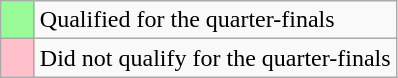<table class="wikitable">
<tr>
<td width=15px bgcolor=#98fb98></td>
<td>Qualified for the quarter-finals</td>
</tr>
<tr>
<td width=15px bgcolor=pink></td>
<td>Did not qualify for the quarter-finals</td>
</tr>
</table>
